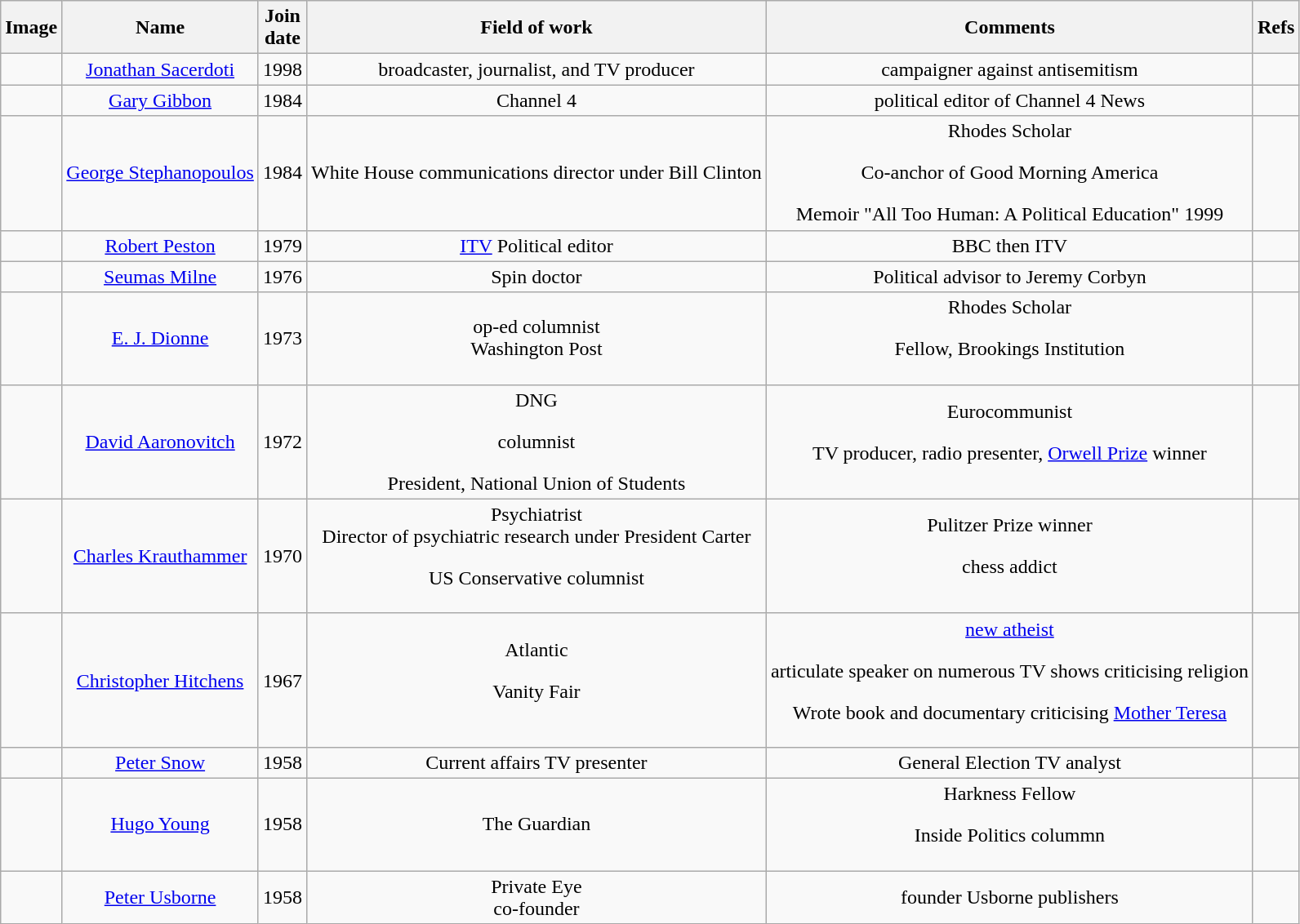<table class="wikitable sortable" style="text-align:center; border:none;">
<tr>
<th class="unsortable">Image</th>
<th>Name</th>
<th>Join<br>date</th>
<th>Field of work</th>
<th>Comments</th>
<th>Refs</th>
</tr>
<tr>
<td></td>
<td><a href='#'>Jonathan Sacerdoti</a></td>
<td>1998</td>
<td>broadcaster, journalist, and TV producer</td>
<td>campaigner against antisemitism</td>
<td></td>
</tr>
<tr>
<td></td>
<td><a href='#'>Gary Gibbon</a></td>
<td>1984</td>
<td>Channel 4</td>
<td>political editor of Channel 4 News</td>
<td></td>
</tr>
<tr>
<td></td>
<td><a href='#'>George Stephanopoulos</a></td>
<td>1984</td>
<td>White House communications director under Bill Clinton</td>
<td>Rhodes Scholar<p>Co-anchor of Good Morning America</p>Memoir "All Too Human: A Political Education" 1999</td>
<td></td>
</tr>
<tr>
<td></td>
<td><a href='#'>Robert Peston</a></td>
<td>1979</td>
<td><a href='#'>ITV</a> Political editor</td>
<td>BBC then ITV</td>
<td></td>
</tr>
<tr>
<td></td>
<td><a href='#'>Seumas Milne</a></td>
<td>1976</td>
<td>Spin doctor</td>
<td>Political advisor to Jeremy Corbyn</td>
<td></td>
</tr>
<tr>
<td></td>
<td><a href='#'>E. J. Dionne</a></td>
<td>1973</td>
<td>op-ed columnist<br>Washington Post</td>
<td>Rhodes Scholar<p>Fellow, Brookings Institution</p></td>
<td></td>
</tr>
<tr>
<td></td>
<td><a href='#'>David Aaronovitch</a></td>
<td>1972</td>
<td>DNG<p>columnist</p>President, National Union of Students</td>
<td>Eurocommunist<p>TV producer, radio presenter, <a href='#'>Orwell Prize</a> winner</p></td>
<td></td>
</tr>
<tr>
<td></td>
<td><a href='#'>Charles Krauthammer</a></td>
<td>1970</td>
<td>Psychiatrist<br>Director of psychiatric research under President Carter<p>US Conservative columnist</p></td>
<td>Pulitzer Prize winner<p>chess addict</p></td>
<td></td>
</tr>
<tr>
<td></td>
<td><a href='#'>Christopher Hitchens</a></td>
<td>1967</td>
<td>Atlantic<p>Vanity Fair</p></td>
<td><a href='#'>new atheist</a><p>articulate speaker on numerous TV shows criticising religion</p><p>Wrote book and documentary criticising <a href='#'>Mother Teresa</a></p></td>
<td></td>
</tr>
<tr>
<td></td>
<td><a href='#'>Peter Snow</a></td>
<td>1958</td>
<td>Current affairs TV presenter</td>
<td>General Election TV analyst</td>
<td></td>
</tr>
<tr>
<td></td>
<td><a href='#'>Hugo Young</a></td>
<td>1958</td>
<td>The Guardian</td>
<td>Harkness Fellow<p>Inside Politics colummn</p></td>
<td></td>
</tr>
<tr>
<td></td>
<td><a href='#'>Peter Usborne</a></td>
<td>1958</td>
<td>Private Eye<br>co-founder</td>
<td>founder Usborne publishers</td>
<td></td>
</tr>
</table>
